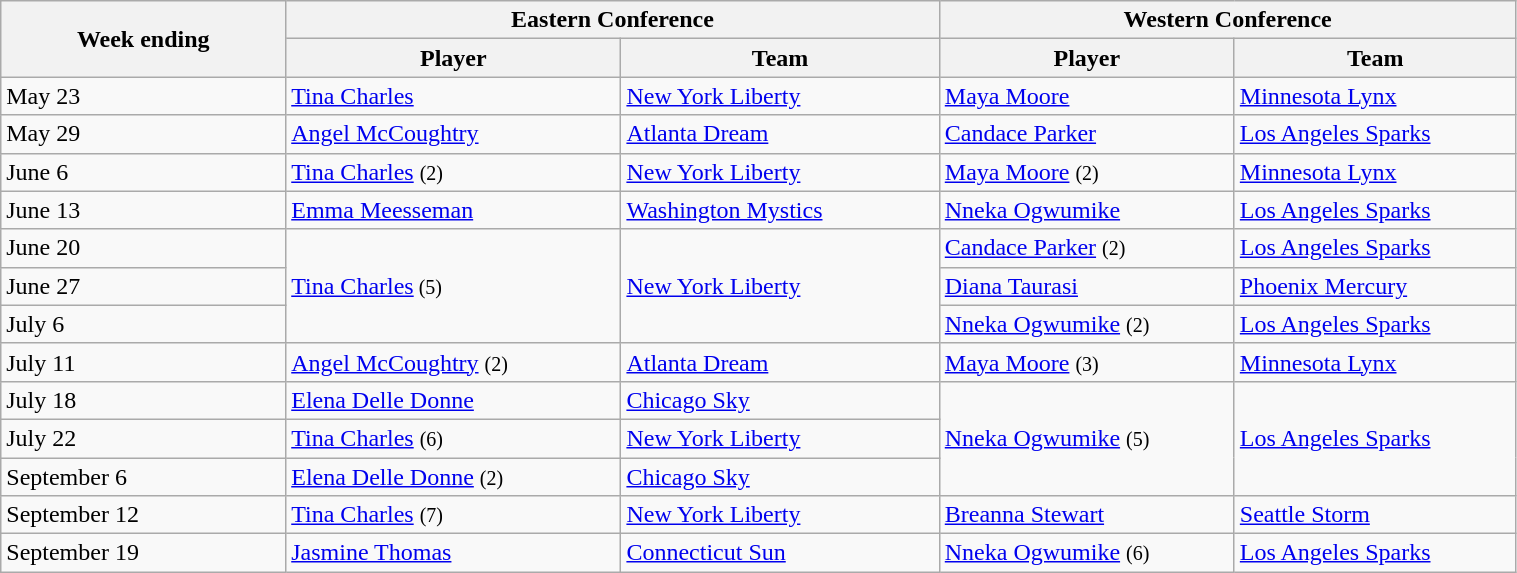<table class="wikitable" style="width: 80%">
<tr>
<th rowspan=2 width=60>Week ending</th>
<th colspan=2 width=120>Eastern Conference</th>
<th colspan=2 width=120>Western Conference</th>
</tr>
<tr>
<th width=60>Player</th>
<th width=60>Team</th>
<th width=60>Player</th>
<th width=60>Team</th>
</tr>
<tr>
<td>May 23</td>
<td><a href='#'>Tina Charles</a></td>
<td><a href='#'>New York Liberty</a></td>
<td><a href='#'>Maya Moore</a></td>
<td><a href='#'>Minnesota Lynx</a></td>
</tr>
<tr>
<td>May 29</td>
<td><a href='#'>Angel McCoughtry</a></td>
<td><a href='#'>Atlanta Dream</a></td>
<td><a href='#'>Candace Parker</a></td>
<td><a href='#'>Los Angeles Sparks</a></td>
</tr>
<tr>
<td>June 6</td>
<td><a href='#'>Tina Charles</a> <small> (2) </small></td>
<td><a href='#'>New York Liberty</a></td>
<td><a href='#'>Maya Moore</a> <small> (2) </small></td>
<td><a href='#'>Minnesota Lynx</a></td>
</tr>
<tr>
<td>June 13</td>
<td><a href='#'>Emma Meesseman</a></td>
<td><a href='#'>Washington Mystics</a></td>
<td><a href='#'>Nneka Ogwumike</a></td>
<td><a href='#'>Los Angeles Sparks</a></td>
</tr>
<tr>
<td>June 20</td>
<td rowspan="3"><a href='#'>Tina Charles</a><small> (5) </small></td>
<td rowspan="3"><a href='#'>New York Liberty</a></td>
<td><a href='#'>Candace Parker</a> <small> (2) </small></td>
<td><a href='#'>Los Angeles Sparks</a></td>
</tr>
<tr>
<td>June 27</td>
<td><a href='#'>Diana Taurasi</a></td>
<td><a href='#'>Phoenix Mercury</a></td>
</tr>
<tr>
<td>July 6</td>
<td><a href='#'>Nneka Ogwumike</a> <small> (2) </small></td>
<td><a href='#'>Los Angeles Sparks</a></td>
</tr>
<tr>
<td>July 11</td>
<td><a href='#'>Angel McCoughtry</a> <small> (2) </small></td>
<td><a href='#'>Atlanta Dream</a></td>
<td><a href='#'>Maya Moore</a> <small> (3) </small></td>
<td><a href='#'>Minnesota Lynx</a></td>
</tr>
<tr>
<td>July 18</td>
<td><a href='#'>Elena Delle Donne</a></td>
<td><a href='#'>Chicago Sky</a></td>
<td rowspan="3"><a href='#'>Nneka Ogwumike</a> <small> (5) </small></td>
<td rowspan="3"><a href='#'>Los Angeles Sparks</a></td>
</tr>
<tr>
<td>July 22</td>
<td><a href='#'>Tina Charles</a> <small> (6) </small></td>
<td><a href='#'>New York Liberty</a></td>
</tr>
<tr>
<td>September 6</td>
<td><a href='#'>Elena Delle Donne</a>  <small> (2) </small></td>
<td><a href='#'>Chicago Sky</a></td>
</tr>
<tr>
<td>September 12</td>
<td><a href='#'>Tina Charles</a> <small> (7) </small></td>
<td><a href='#'>New York Liberty</a></td>
<td><a href='#'>Breanna Stewart</a></td>
<td><a href='#'>Seattle Storm</a></td>
</tr>
<tr>
<td>September 19</td>
<td><a href='#'>Jasmine Thomas</a></td>
<td><a href='#'>Connecticut Sun</a></td>
<td><a href='#'>Nneka Ogwumike</a> <small> (6) </small></td>
<td><a href='#'>Los Angeles Sparks</a></td>
</tr>
</table>
